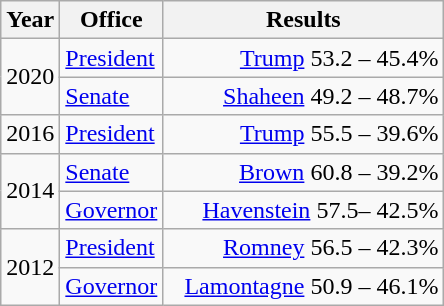<table class=wikitable>
<tr>
<th width="30">Year</th>
<th width="60">Office</th>
<th width="180">Results</th>
</tr>
<tr>
<td rowspan="2">2020</td>
<td><a href='#'>President</a></td>
<td align="right" ><a href='#'>Trump</a> 53.2 – 45.4%</td>
</tr>
<tr>
<td><a href='#'>Senate</a></td>
<td align="right" ><a href='#'>Shaheen</a> 49.2 – 48.7%</td>
</tr>
<tr>
<td>2016</td>
<td><a href='#'>President</a></td>
<td align="right" ><a href='#'>Trump</a> 55.5 – 39.6%</td>
</tr>
<tr>
<td rowspan="2">2014</td>
<td><a href='#'>Senate</a></td>
<td align="right" ><a href='#'>Brown</a> 60.8 – 39.2%</td>
</tr>
<tr>
<td><a href='#'>Governor</a></td>
<td align="right" ><a href='#'>Havenstein</a> 57.5– 42.5%</td>
</tr>
<tr>
<td rowspan="2">2012</td>
<td><a href='#'>President</a></td>
<td align="right" ><a href='#'>Romney</a> 56.5 – 42.3%</td>
</tr>
<tr>
<td><a href='#'>Governor</a></td>
<td align="right" ><a href='#'>Lamontagne</a> 50.9 – 46.1%</td>
</tr>
</table>
